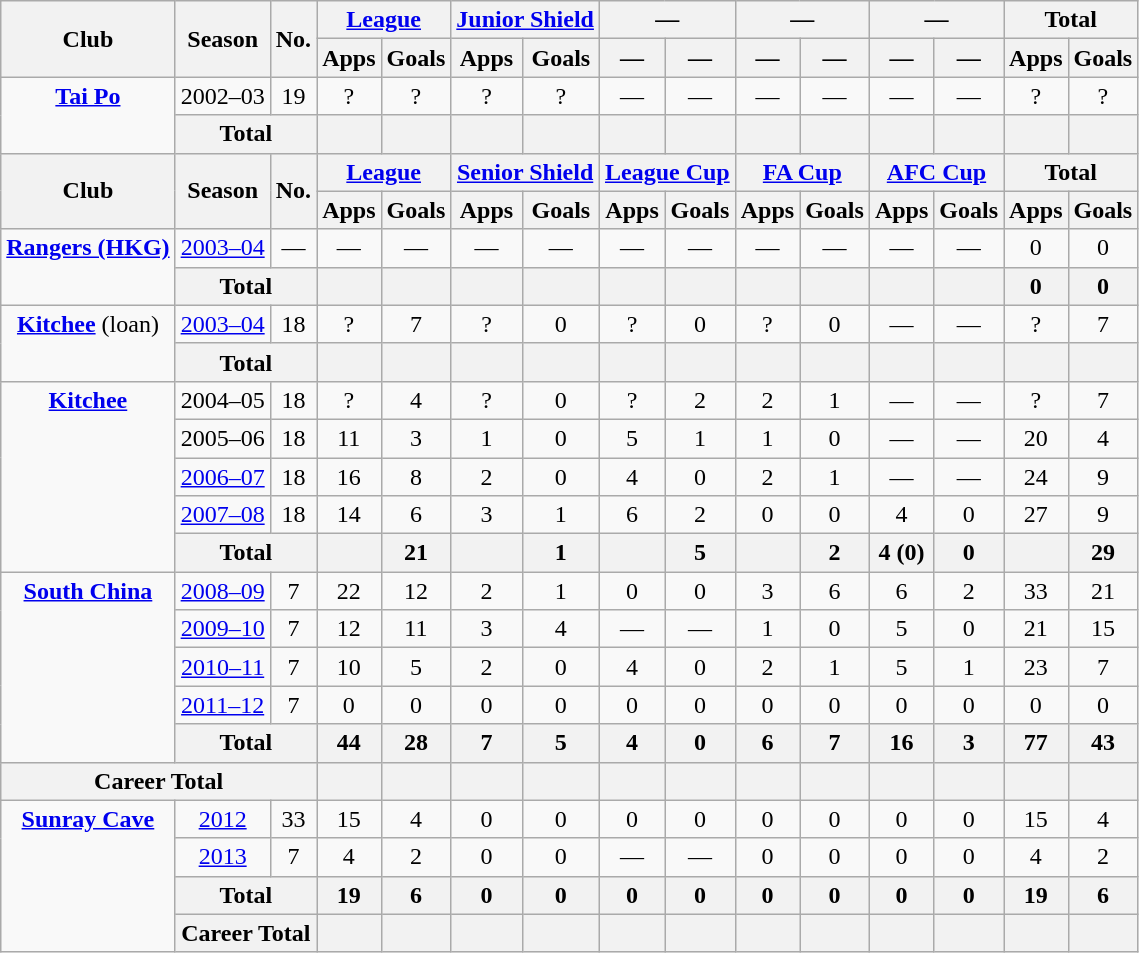<table class="wikitable" style="text-align: center;">
<tr>
<th rowspan=2>Club</th>
<th rowspan=2>Season</th>
<th rowspan=2>No.</th>
<th colspan=2><a href='#'>League</a></th>
<th colspan=2><a href='#'>Junior Shield</a></th>
<th colspan=2>—</th>
<th colspan=2>—</th>
<th colspan=2>—</th>
<th colspan=2>Total</th>
</tr>
<tr>
<th>Apps</th>
<th>Goals</th>
<th>Apps</th>
<th>Goals</th>
<th>—</th>
<th>—</th>
<th>—</th>
<th>—</th>
<th>—</th>
<th>—</th>
<th>Apps</th>
<th>Goals</th>
</tr>
<tr>
<td rowspan=2 valign="top"><strong><a href='#'>Tai Po</a></strong></td>
<td>2002–03</td>
<td>19</td>
<td>?</td>
<td>?</td>
<td>?</td>
<td>?</td>
<td>—</td>
<td>—</td>
<td>—</td>
<td>—</td>
<td>—</td>
<td>—</td>
<td>?</td>
<td>?</td>
</tr>
<tr>
<th colspan=2>Total</th>
<th></th>
<th></th>
<th></th>
<th></th>
<th></th>
<th></th>
<th></th>
<th></th>
<th></th>
<th></th>
<th></th>
<th></th>
</tr>
<tr>
<th rowspan=2>Club</th>
<th rowspan=2>Season</th>
<th rowspan=2>No.</th>
<th colspan=2><a href='#'>League</a></th>
<th colspan=2><a href='#'>Senior Shield</a></th>
<th colspan=2><a href='#'>League Cup</a></th>
<th colspan=2><a href='#'>FA Cup</a></th>
<th colspan=2><a href='#'>AFC Cup</a></th>
<th colspan=2>Total</th>
</tr>
<tr>
<th>Apps</th>
<th>Goals</th>
<th>Apps</th>
<th>Goals</th>
<th>Apps</th>
<th>Goals</th>
<th>Apps</th>
<th>Goals</th>
<th>Apps</th>
<th>Goals</th>
<th>Apps</th>
<th>Goals</th>
</tr>
<tr>
<td rowspan=2 valign="top"><strong><a href='#'>Rangers (HKG)</a></strong></td>
<td><a href='#'>2003–04</a></td>
<td>—</td>
<td>—</td>
<td>—</td>
<td>—</td>
<td>—</td>
<td>—</td>
<td>—</td>
<td>—</td>
<td>—</td>
<td>—</td>
<td>—</td>
<td>0</td>
<td>0</td>
</tr>
<tr>
<th colspan=2>Total</th>
<th></th>
<th></th>
<th></th>
<th></th>
<th></th>
<th></th>
<th></th>
<th></th>
<th></th>
<th></th>
<th>0</th>
<th>0</th>
</tr>
<tr>
<td rowspan=2 valign="top"><strong><a href='#'>Kitchee</a></strong> (loan)</td>
<td><a href='#'>2003–04</a></td>
<td>18</td>
<td>?</td>
<td>7</td>
<td>?</td>
<td>0</td>
<td>?</td>
<td>0</td>
<td>?</td>
<td>0</td>
<td>—</td>
<td>—</td>
<td>?</td>
<td>7</td>
</tr>
<tr>
<th colspan=2>Total</th>
<th></th>
<th></th>
<th></th>
<th></th>
<th></th>
<th></th>
<th></th>
<th></th>
<th></th>
<th></th>
<th></th>
<th></th>
</tr>
<tr>
<td rowspan=5 valign="top"><strong><a href='#'>Kitchee</a></strong></td>
<td>2004–05</td>
<td>18</td>
<td>?</td>
<td>4</td>
<td>?</td>
<td>0</td>
<td>?</td>
<td>2</td>
<td>2</td>
<td>1</td>
<td>—</td>
<td>—</td>
<td>?</td>
<td>7</td>
</tr>
<tr>
<td>2005–06</td>
<td>18</td>
<td>11</td>
<td>3</td>
<td>1</td>
<td>0</td>
<td>5</td>
<td>1</td>
<td>1</td>
<td>0</td>
<td>—</td>
<td>—</td>
<td>20</td>
<td>4</td>
</tr>
<tr>
<td><a href='#'>2006–07</a></td>
<td>18</td>
<td>16</td>
<td>8</td>
<td>2</td>
<td>0</td>
<td>4</td>
<td>0</td>
<td>2</td>
<td>1</td>
<td>—</td>
<td>—</td>
<td>24</td>
<td>9</td>
</tr>
<tr>
<td><a href='#'>2007–08</a></td>
<td>18</td>
<td>14</td>
<td>6</td>
<td>3</td>
<td>1</td>
<td>6</td>
<td>2</td>
<td>0</td>
<td>0</td>
<td>4</td>
<td>0</td>
<td>27</td>
<td>9</td>
</tr>
<tr>
<th colspan=2>Total</th>
<th></th>
<th>21</th>
<th></th>
<th>1</th>
<th></th>
<th>5</th>
<th></th>
<th>2</th>
<th>4 (0)</th>
<th>0</th>
<th></th>
<th>29</th>
</tr>
<tr>
<td rowspan=5 valign="top"><strong><a href='#'>South China</a></strong></td>
<td><a href='#'>2008–09</a></td>
<td>7</td>
<td>22</td>
<td>12</td>
<td>2</td>
<td>1</td>
<td>0</td>
<td>0</td>
<td>3</td>
<td>6</td>
<td>6</td>
<td>2</td>
<td>33</td>
<td>21</td>
</tr>
<tr>
<td><a href='#'>2009–10</a></td>
<td>7</td>
<td>12</td>
<td>11</td>
<td>3</td>
<td>4</td>
<td>—</td>
<td>—</td>
<td>1</td>
<td>0</td>
<td>5</td>
<td>0</td>
<td>21</td>
<td>15</td>
</tr>
<tr>
<td><a href='#'>2010–11</a></td>
<td>7</td>
<td>10</td>
<td>5</td>
<td>2</td>
<td>0</td>
<td>4</td>
<td>0</td>
<td>2</td>
<td>1</td>
<td>5</td>
<td>1</td>
<td>23</td>
<td>7</td>
</tr>
<tr>
<td><a href='#'>2011–12</a></td>
<td>7</td>
<td>0</td>
<td>0</td>
<td>0</td>
<td>0</td>
<td>0</td>
<td>0</td>
<td>0</td>
<td>0</td>
<td>0</td>
<td>0</td>
<td>0</td>
<td>0</td>
</tr>
<tr>
<th colspan=2>Total</th>
<th>44</th>
<th>28</th>
<th>7</th>
<th>5</th>
<th>4</th>
<th>0</th>
<th>6</th>
<th>7</th>
<th>16</th>
<th>3</th>
<th>77</th>
<th>43</th>
</tr>
<tr>
<th colspan=3>Career Total</th>
<th></th>
<th></th>
<th></th>
<th></th>
<th></th>
<th></th>
<th></th>
<th></th>
<th></th>
<th></th>
<th></th>
<th></th>
</tr>
<tr>
<td rowspan=5 valign="top"><strong><a href='#'>Sunray Cave</a></strong></td>
<td><a href='#'>2012</a></td>
<td>33</td>
<td>15</td>
<td>4</td>
<td>0</td>
<td>0</td>
<td>0</td>
<td>0</td>
<td>0</td>
<td>0</td>
<td>0</td>
<td>0</td>
<td>15</td>
<td>4</td>
</tr>
<tr>
<td><a href='#'>2013</a></td>
<td>7</td>
<td>4</td>
<td>2</td>
<td>0</td>
<td>0</td>
<td>—</td>
<td>—</td>
<td>0</td>
<td>0</td>
<td>0</td>
<td>0</td>
<td>4</td>
<td>2</td>
</tr>
<tr>
<th colspan=2>Total</th>
<th>19</th>
<th>6</th>
<th>0</th>
<th>0</th>
<th>0</th>
<th>0</th>
<th>0</th>
<th>0</th>
<th>0</th>
<th>0</th>
<th>19</th>
<th>6</th>
</tr>
<tr>
<th colspan=2>Career Total</th>
<th></th>
<th></th>
<th></th>
<th></th>
<th></th>
<th></th>
<th></th>
<th></th>
<th></th>
<th></th>
<th></th>
<th></th>
</tr>
</table>
